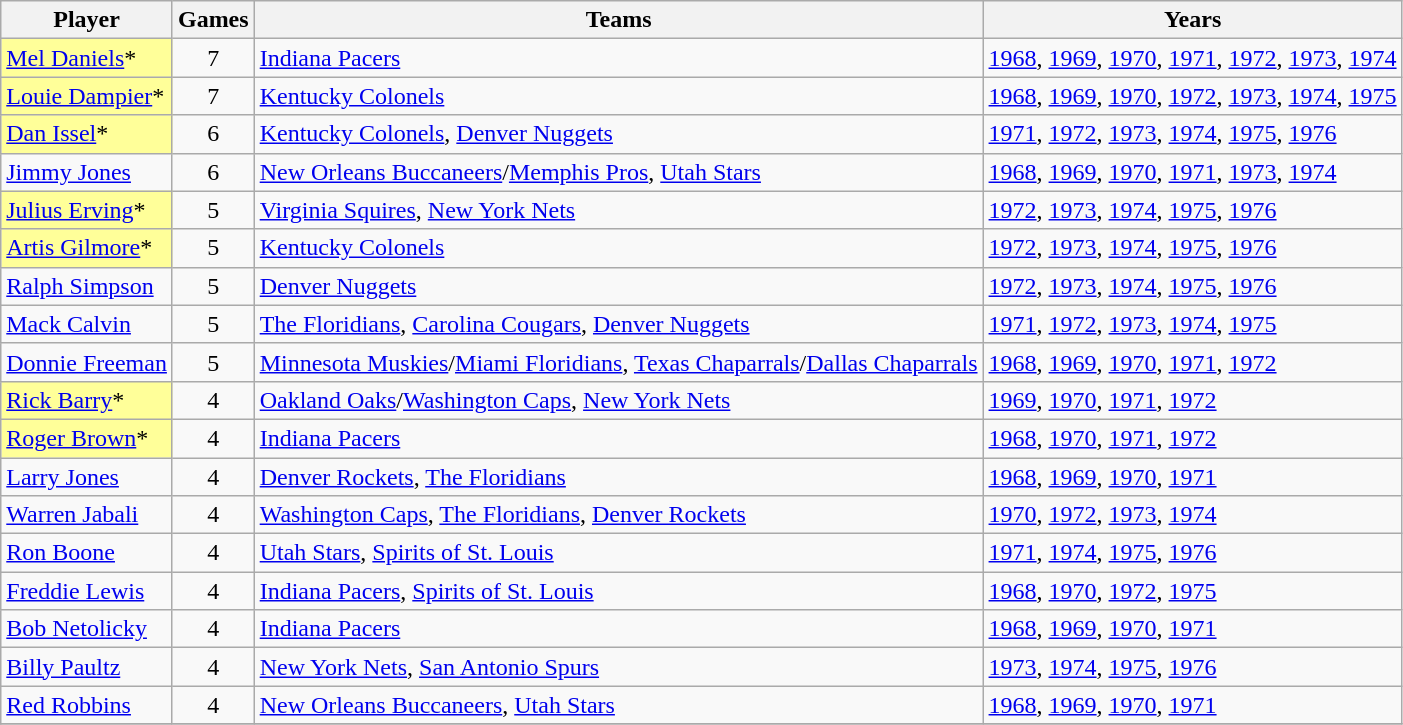<table class="wikitable sortable">
<tr>
<th>Player</th>
<th>Games</th>
<th>Teams</th>
<th>Years</th>
</tr>
<tr>
<td bgcolor="#FFFF99"><a href='#'>Mel Daniels</a>*</td>
<td align="center">7</td>
<td><a href='#'>Indiana Pacers</a></td>
<td><a href='#'>1968</a>, <a href='#'>1969</a>, <a href='#'>1970</a>, <a href='#'>1971</a>, <a href='#'>1972</a>, <a href='#'>1973</a>, <a href='#'>1974</a></td>
</tr>
<tr>
<td bgcolor="#FFFF99"><a href='#'>Louie Dampier</a>*</td>
<td align="center">7</td>
<td><a href='#'>Kentucky Colonels</a></td>
<td><a href='#'>1968</a>, <a href='#'>1969</a>, <a href='#'>1970</a>, <a href='#'>1972</a>, <a href='#'>1973</a>, <a href='#'>1974</a>, <a href='#'>1975</a></td>
</tr>
<tr>
<td bgcolor="#FFFF99"><a href='#'>Dan Issel</a>*</td>
<td align="center">6</td>
<td><a href='#'>Kentucky Colonels</a>, <a href='#'>Denver Nuggets</a></td>
<td><a href='#'>1971</a>, <a href='#'>1972</a>, <a href='#'>1973</a>, <a href='#'>1974</a>, <a href='#'>1975</a>, <a href='#'>1976</a></td>
</tr>
<tr>
<td><a href='#'>Jimmy Jones</a></td>
<td align="center">6</td>
<td><a href='#'>New Orleans Buccaneers</a>/<a href='#'>Memphis Pros</a>, <a href='#'>Utah Stars</a></td>
<td><a href='#'>1968</a>, <a href='#'>1969</a>, <a href='#'>1970</a>, <a href='#'>1971</a>, <a href='#'>1973</a>, <a href='#'>1974</a></td>
</tr>
<tr>
<td bgcolor="#FFFF99"><a href='#'>Julius Erving</a>*</td>
<td align="center">5</td>
<td><a href='#'>Virginia Squires</a>, <a href='#'>New York Nets</a></td>
<td><a href='#'>1972</a>, <a href='#'>1973</a>, <a href='#'>1974</a>,  <a href='#'>1975</a>, <a href='#'>1976</a></td>
</tr>
<tr>
<td bgcolor="#FFFF99"><a href='#'>Artis Gilmore</a>*</td>
<td align="center">5</td>
<td><a href='#'>Kentucky Colonels</a></td>
<td><a href='#'>1972</a>, <a href='#'>1973</a>, <a href='#'>1974</a>,  <a href='#'>1975</a>, <a href='#'>1976</a></td>
</tr>
<tr>
<td><a href='#'>Ralph Simpson</a></td>
<td align="center">5</td>
<td><a href='#'>Denver Nuggets</a></td>
<td><a href='#'>1972</a>, <a href='#'>1973</a>, <a href='#'>1974</a>,  <a href='#'>1975</a>, <a href='#'>1976</a></td>
</tr>
<tr>
<td><a href='#'>Mack Calvin</a></td>
<td align="center">5</td>
<td><a href='#'>The Floridians</a>, <a href='#'>Carolina Cougars</a>, <a href='#'>Denver Nuggets</a></td>
<td><a href='#'>1971</a>, <a href='#'>1972</a>, <a href='#'>1973</a>, <a href='#'>1974</a>,  <a href='#'>1975</a></td>
</tr>
<tr>
<td><a href='#'>Donnie Freeman</a></td>
<td align="center">5</td>
<td><a href='#'>Minnesota Muskies</a>/<a href='#'>Miami Floridians</a>, <a href='#'>Texas Chaparrals</a>/<a href='#'>Dallas Chaparrals</a></td>
<td><a href='#'>1968</a>, <a href='#'>1969</a>, <a href='#'>1970</a>, <a href='#'>1971</a>, <a href='#'>1972</a></td>
</tr>
<tr>
<td bgcolor="#FFFF99"><a href='#'>Rick Barry</a>*</td>
<td align="center">4</td>
<td><a href='#'>Oakland Oaks</a>/<a href='#'>Washington Caps</a>, <a href='#'>New York Nets</a></td>
<td><a href='#'>1969</a>, <a href='#'>1970</a>, <a href='#'>1971</a>, <a href='#'>1972</a></td>
</tr>
<tr>
<td bgcolor="#FFFF99"><a href='#'>Roger Brown</a>*</td>
<td align="center">4</td>
<td><a href='#'>Indiana Pacers</a></td>
<td><a href='#'>1968</a>, <a href='#'>1970</a>, <a href='#'>1971</a>, <a href='#'>1972</a></td>
</tr>
<tr>
<td><a href='#'>Larry Jones</a></td>
<td align="center">4</td>
<td><a href='#'>Denver Rockets</a>, <a href='#'>The Floridians</a></td>
<td><a href='#'>1968</a>, <a href='#'>1969</a>, <a href='#'>1970</a>, <a href='#'>1971</a></td>
</tr>
<tr>
<td><a href='#'>Warren Jabali</a></td>
<td align="center">4</td>
<td><a href='#'>Washington Caps</a>, <a href='#'>The Floridians</a>, <a href='#'>Denver Rockets</a></td>
<td><a href='#'>1970</a>, <a href='#'>1972</a>, <a href='#'>1973</a>, <a href='#'>1974</a></td>
</tr>
<tr>
<td><a href='#'>Ron Boone</a></td>
<td align="center">4</td>
<td><a href='#'>Utah Stars</a>, <a href='#'>Spirits of St. Louis</a></td>
<td><a href='#'>1971</a>, <a href='#'>1974</a>, <a href='#'>1975</a>, <a href='#'>1976</a></td>
</tr>
<tr>
<td><a href='#'>Freddie Lewis</a></td>
<td align="center">4</td>
<td><a href='#'>Indiana Pacers</a>, <a href='#'>Spirits of St. Louis</a></td>
<td><a href='#'>1968</a>, <a href='#'>1970</a>, <a href='#'>1972</a>, <a href='#'>1975</a></td>
</tr>
<tr>
<td><a href='#'>Bob Netolicky</a></td>
<td align="center">4</td>
<td><a href='#'>Indiana Pacers</a></td>
<td><a href='#'>1968</a>, <a href='#'>1969</a>, <a href='#'>1970</a>, <a href='#'>1971</a></td>
</tr>
<tr>
<td><a href='#'>Billy Paultz</a></td>
<td align="center">4</td>
<td><a href='#'>New York Nets</a>, <a href='#'>San Antonio Spurs</a></td>
<td><a href='#'>1973</a>, <a href='#'>1974</a>, <a href='#'>1975</a>, <a href='#'>1976</a></td>
</tr>
<tr>
<td><a href='#'>Red Robbins</a></td>
<td align="center">4</td>
<td><a href='#'>New Orleans Buccaneers</a>, <a href='#'>Utah Stars</a></td>
<td><a href='#'>1968</a>, <a href='#'>1969</a>, <a href='#'>1970</a>, <a href='#'>1971</a></td>
</tr>
<tr>
</tr>
</table>
